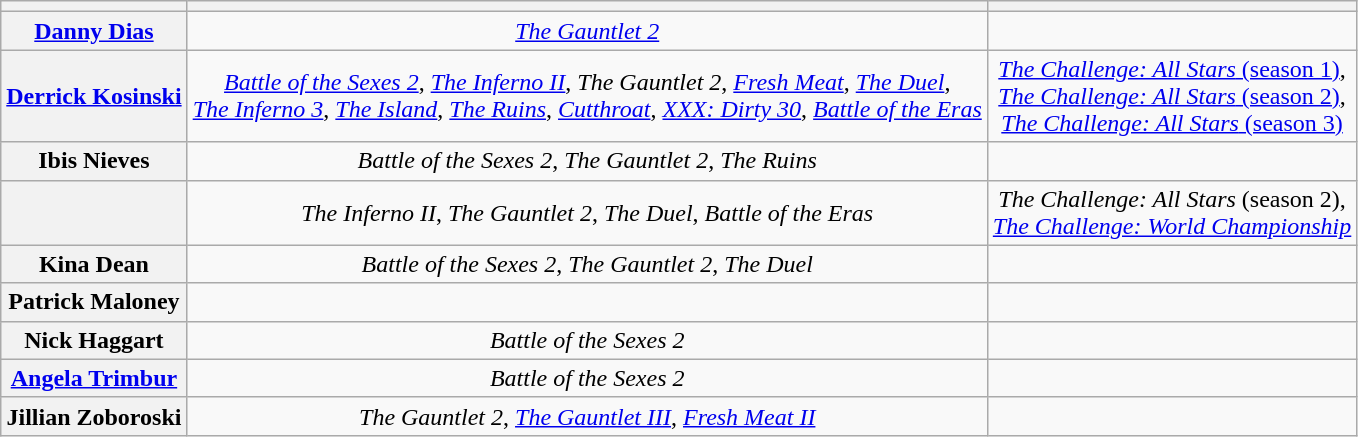<table class="wikitable sortable" style="text-align:center">
<tr>
<th scope="col"></th>
<th scope="col"></th>
<th scope="col"></th>
</tr>
<tr>
<th scope="row"><a href='#'>Danny Dias</a></th>
<td><em><a href='#'>The Gauntlet 2</a></em></td>
<td></td>
</tr>
<tr>
<th scope="row"><a href='#'>Derrick Kosinski</a></th>
<td><em><a href='#'>Battle of the Sexes 2</a></em>, <em><a href='#'>The Inferno II</a></em>, <em>The Gauntlet 2</em>, <em><a href='#'>Fresh Meat</a></em>, <em><a href='#'>The Duel</a></em>,<br><em><a href='#'>The Inferno 3</a></em>, <em><a href='#'>The Island</a></em>, <em><a href='#'>The Ruins</a></em>, <em><a href='#'>Cutthroat</a></em>, <em><a href='#'>XXX: Dirty 30</a></em>, <em><a href='#'>Battle of the Eras</a></em></td>
<td><a href='#'><em>The Challenge: All Stars</em> (season 1)</a>,<br><a href='#'><em>The Challenge: All Stars</em> (season 2)</a>,<br><a href='#'><em>The Challenge: All Stars</em> (season 3)</a></td>
</tr>
<tr>
<th scope="row">Ibis Nieves</th>
<td><em>Battle of the Sexes 2</em>, <em>The Gauntlet 2</em>, <em>The Ruins</em></td>
<td></td>
</tr>
<tr>
<th scope="row"></th>
<td><em>The Inferno II</em>, <em>The Gauntlet 2</em>, <em>The Duel</em>, <em>Battle of the Eras</em></td>
<td><em>The Challenge: All Stars</em> (season 2),<br><em><a href='#'>The Challenge: World Championship</a></em></td>
</tr>
<tr>
<th scope="row">Kina Dean</th>
<td><em>Battle of the Sexes 2</em>, <em>The Gauntlet 2</em>, <em>The Duel</em></td>
<td></td>
</tr>
<tr>
<th scope="row">Patrick Maloney</th>
<td></td>
<td></td>
</tr>
<tr>
<th scope="row">Nick Haggart</th>
<td><em>Battle of the Sexes 2</em></td>
<td></td>
</tr>
<tr>
<th scope="row"><a href='#'>Angela Trimbur</a></th>
<td><em>Battle of the Sexes 2</em></td>
<td></td>
</tr>
<tr>
<th scope="row">Jillian Zoboroski</th>
<td><em>The Gauntlet 2</em>, <em><a href='#'>The Gauntlet III</a></em>, <em><a href='#'>Fresh Meat II</a></em></td>
<td></td>
</tr>
</table>
